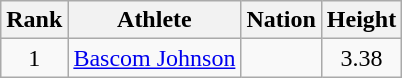<table class="wikitable sortable" style="text-align:center">
<tr>
<th>Rank</th>
<th>Athlete</th>
<th>Nation</th>
<th>Height</th>
</tr>
<tr>
<td>1</td>
<td align=left><a href='#'>Bascom Johnson</a></td>
<td align=left></td>
<td>3.38</td>
</tr>
</table>
